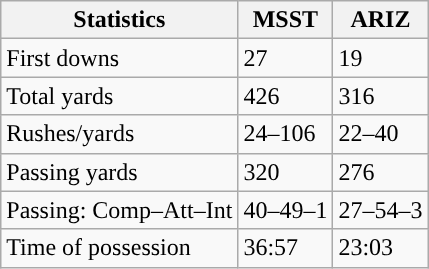<table class="wikitable" style="float: left;">
<tr>
<th>Statistics</th>
<th>MSST</th>
<th>ARIZ</th>
</tr>
<tr>
<td>First downs</td>
<td>27</td>
<td>19</td>
</tr>
<tr>
<td>Total yards</td>
<td>426</td>
<td>316</td>
</tr>
<tr>
<td>Rushes/yards</td>
<td>24–106</td>
<td>22–40</td>
</tr>
<tr>
<td>Passing yards</td>
<td>320</td>
<td>276</td>
</tr>
<tr>
<td>Passing: Comp–Att–Int</td>
<td>40–49–1</td>
<td>27–54–3</td>
</tr>
<tr>
<td>Time of possession</td>
<td>36:57</td>
<td>23:03</td>
</tr>
</table>
